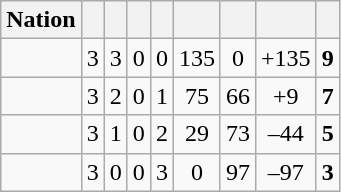<table class="wikitable" style="text-align: center;">
<tr>
<th>Nation</th>
<th></th>
<th></th>
<th></th>
<th></th>
<th></th>
<th></th>
<th></th>
<th></th>
</tr>
<tr>
<td align="left"></td>
<td>3</td>
<td>3</td>
<td>0</td>
<td>0</td>
<td>135</td>
<td>0</td>
<td>+135</td>
<td><strong>9</strong></td>
</tr>
<tr>
<td align="left"></td>
<td>3</td>
<td>2</td>
<td>0</td>
<td>1</td>
<td>75</td>
<td>66</td>
<td>+9</td>
<td><strong>7</strong></td>
</tr>
<tr>
<td align="left"></td>
<td>3</td>
<td>1</td>
<td>0</td>
<td>2</td>
<td>29</td>
<td>73</td>
<td>–44</td>
<td><strong>5</strong></td>
</tr>
<tr>
<td align="left"></td>
<td>3</td>
<td>0</td>
<td>0</td>
<td>3</td>
<td>0</td>
<td>97</td>
<td>–97</td>
<td><strong>3</strong></td>
</tr>
</table>
